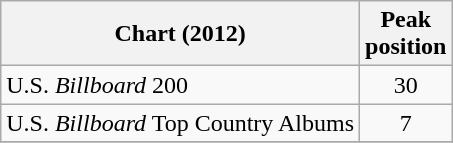<table class="wikitable">
<tr>
<th>Chart (2012)</th>
<th>Peak<br>position</th>
</tr>
<tr>
<td>U.S. <em>Billboard</em> 200</td>
<td align="center">30</td>
</tr>
<tr>
<td>U.S. <em>Billboard</em> Top Country Albums</td>
<td align="center">7</td>
</tr>
<tr>
</tr>
</table>
